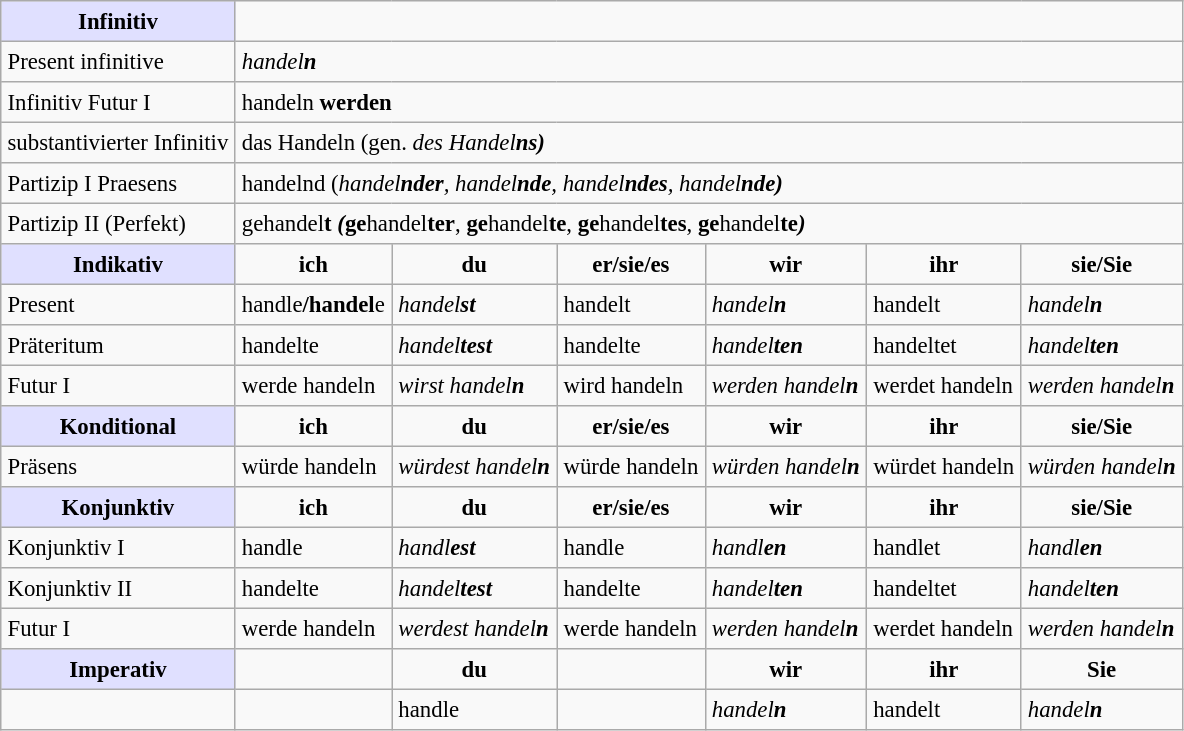<table border="2" cellpadding="4" cellspacing="0" style="margin: 1em 1em 1em 0; background: #f9f9f9; border: 1px #aaa solid; border-collapse: collapse; font-size: 95%;">
<tr>
<th bgcolor="#E0E0FF">Infinitiv</th>
<th colspan="6"></th>
</tr>
<tr>
<td>Present infinitive</td>
<td colspan="6"><em>handel<strong>n<strong><em></td>
</tr>
<tr>
<td>Infinitiv Futur I</td>
<td colspan="6"></em>handel</strong>n<strong> werden<em></td>
</tr>
<tr>
<td>substantivierter Infinitiv</td>
<td colspan="6"></em>das Handel</strong>n</em></strong> (gen. <em>des Handel<strong>ns<strong><em>)</td>
</tr>
<tr>
<td>Partizip I Praesens</td>
<td colspan="6"></em>handel</strong>nd</em></strong> (<em>handel<strong>nder</strong>, handel<strong>nde</strong>, handel<strong>ndes</strong>, handel<strong>nde<strong><em>)</td>
</tr>
<tr>
<td>Partizip II (Perfekt)</td>
<td colspan="6"></em></strong>ge</strong>handel<strong>t<strong><em> (</em></strong>ge</strong>handel<strong>ter</strong>, <strong>ge</strong>handel<strong>te</strong>, <strong>ge</strong>handel<strong>tes</strong>, <strong>ge</strong>handel<strong>te<strong><em>)</td>
</tr>
<tr>
<th bgcolor="#E0E0FF">Indikativ</th>
<th></em>ich<em></th>
<th></em>du<em></th>
<th></em>er/sie/es<em></th>
<th></em>wir<em></th>
<th></em>ihr<em></th>
<th></em>sie/Sie<em></th>
</tr>
<tr>
<td>Present</td>
<td></em>handl</strong>e<strong>/handel</strong>e</em></strong></td>
<td><em>handel<strong>st<strong><em></td>
<td></em>handel</strong>t</em></strong></td>
<td><em>handel<strong>n<strong><em></td>
<td></em>handel</strong>t</em></strong></td>
<td><em>handel<strong>n<strong><em></td>
</tr>
<tr>
<td>Präteritum</td>
<td></em>handel</strong>te</em></strong></td>
<td><em>handel<strong>test<strong><em></td>
<td></em>handel</strong>te</em></strong></td>
<td><em>handel<strong>ten<strong><em></td>
<td></em>handel</strong>tet</em></strong></td>
<td><em>handel<strong>ten<strong><em></td>
</tr>
<tr>
<td>Futur I</td>
<td></em>werde handel</strong>n</em></strong></td>
<td><em>wirst handel<strong>n<strong><em></td>
<td></em>wird handel</strong>n</em></strong></td>
<td><em>werden handel<strong>n<strong><em></td>
<td></em>werdet handel</strong>n</em></strong></td>
<td><em>werden handel<strong>n<strong><em></td>
</tr>
<tr>
<th bgcolor="#E0E0FF">Konditional</th>
<th></em>ich<em></th>
<th></em>du<em></th>
<th></em>er/sie/es<em></th>
<th></em>wir<em></th>
<th></em>ihr<em></th>
<th></em>sie/Sie<em></th>
</tr>
<tr>
<td>Präsens</td>
<td></em>würde handel</strong>n</em></strong></td>
<td><em>würdest handel<strong>n<strong><em></td>
<td></em>würde handel</strong>n</em></strong></td>
<td><em>würden handel<strong>n<strong><em></td>
<td></em>würdet handel</strong>n</em></strong></td>
<td><em>würden handel<strong>n<strong><em></td>
</tr>
<tr>
<th bgcolor="#E0E0FF">Konjunktiv</th>
<th></em>ich<em></th>
<th></em>du<em></th>
<th></em>er/sie/es<em></th>
<th></em>wir<em></th>
<th></em>ihr<em></th>
<th></em>sie/Sie<em></th>
</tr>
<tr>
<td>Konjunktiv I</td>
<td></em>handl</strong>e</em></strong></td>
<td><em>handl<strong>est<strong><em></td>
<td></em>handl</strong>e</em></strong></td>
<td><em>handl<strong>en<strong><em></td>
<td></em>handl</strong>et</em></strong></td>
<td><em>handl<strong>en<strong><em></td>
</tr>
<tr>
<td>Konjunktiv II</td>
<td></em>handel</strong>te</em></strong></td>
<td><em>handel<strong>test<strong><em></td>
<td></em>handel</strong>te</em></strong></td>
<td><em>handel<strong>ten<strong><em></td>
<td></em>handel</strong>tet</em></strong></td>
<td><em>handel<strong>ten<strong><em></td>
</tr>
<tr>
<td>Futur I</td>
<td></em>werde handel</strong>n</em></strong></td>
<td><em>werdest handel<strong>n<strong><em></td>
<td></em>werde handel</strong>n</em></strong></td>
<td><em>werden handel<strong>n<strong><em></td>
<td></em>werdet handel</strong>n</em></strong></td>
<td><em>werden handel<strong>n<strong><em></td>
</tr>
<tr>
<th bgcolor="#E0E0FF">Imperativ</th>
<th> </th>
<th></em>du<em></th>
<th> </th>
<th></em>wir<em></th>
<th></em>ihr<em></th>
<th></em>Sie<em></th>
</tr>
<tr>
<td> </td>
<td> </td>
<td></em>handl</strong>e</em></strong></td>
<td> </td>
<td><em>handel<strong>n<strong><em></td>
<td></em>handel</strong>t</em></strong></td>
<td><em>handel<strong>n<strong><em></td>
</tr>
</table>
